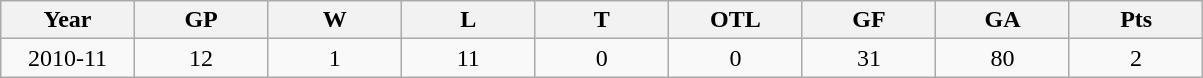<table class="wikitable sortable">
<tr>
<th bgcolor="#DDDDFF" width="7.5%">Year</th>
<th bgcolor="#DDDDFF" width="7.5%" title="Games played" class="unsortable">GP</th>
<th bgcolor="#DDDDFF" width="7.5%" title="Wins">W</th>
<th bgcolor="#DDDDFF" width="7.5%" title="Losses">L</th>
<th bgcolor="#DDDDFF" width="7.5%" title="Ties">T</th>
<th bgcolor="#DDDDFF" width="7.5%" title="Ties">OTL</th>
<th bgcolor="#DDDDFF" width="7.5%" title="Goals for">GF</th>
<th bgcolor="#DDDDFF" width="7.5%" title="Goals against">GA</th>
<th bgcolor="#DDDDFF" width="7.5%" title="Points">Pts</th>
</tr>
<tr align=center>
<td>2010-11</td>
<td>12</td>
<td>1</td>
<td>11</td>
<td>0</td>
<td>0</td>
<td>31</td>
<td>80</td>
<td>2</td>
</tr>
</table>
